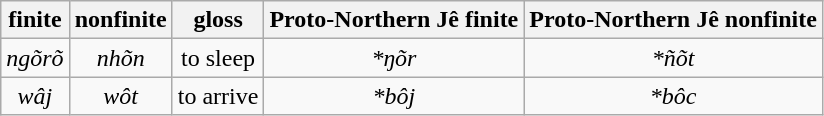<table class="wikitable" style="text-align: center;">
<tr>
<th>finite</th>
<th>nonfinite</th>
<th>gloss</th>
<th>Proto-Northern Jê finite</th>
<th>Proto-Northern Jê nonfinite</th>
</tr>
<tr>
<td><em>ngõrõ</em></td>
<td><em>nhõn</em></td>
<td>to sleep</td>
<td><em>*ŋõr</em></td>
<td><em>*ñõt</em></td>
</tr>
<tr>
<td><em>wâj</em></td>
<td><em>wôt</em></td>
<td>to arrive</td>
<td><em>*bôj</em></td>
<td><em>*bôc</em></td>
</tr>
</table>
